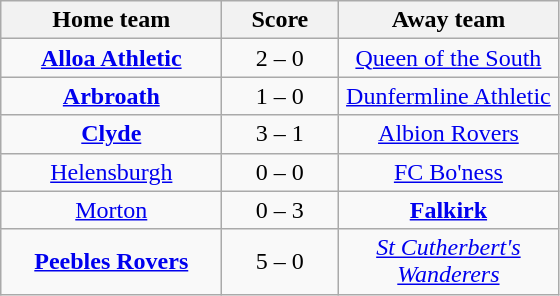<table class="wikitable" style="text-align: center">
<tr>
<th width=140>Home team</th>
<th width=70>Score</th>
<th width=140>Away team</th>
</tr>
<tr>
<td><strong><a href='#'>Alloa Athletic</a></strong></td>
<td>2 – 0</td>
<td><a href='#'>Queen of the South</a></td>
</tr>
<tr>
<td><strong><a href='#'>Arbroath</a></strong></td>
<td>1 – 0</td>
<td><a href='#'>Dunfermline Athletic</a></td>
</tr>
<tr>
<td><strong><a href='#'>Clyde</a></strong></td>
<td>3 – 1</td>
<td><a href='#'>Albion Rovers</a></td>
</tr>
<tr>
<td><a href='#'>Helensburgh</a></td>
<td>0 – 0</td>
<td><a href='#'>FC Bo'ness</a></td>
</tr>
<tr>
<td><a href='#'>Morton</a></td>
<td>0 – 3</td>
<td><strong><a href='#'>Falkirk</a></strong></td>
</tr>
<tr>
<td><strong><a href='#'>Peebles Rovers</a></strong></td>
<td>5 – 0</td>
<td><em><a href='#'>St Cutherbert's Wanderers</a></em></td>
</tr>
</table>
